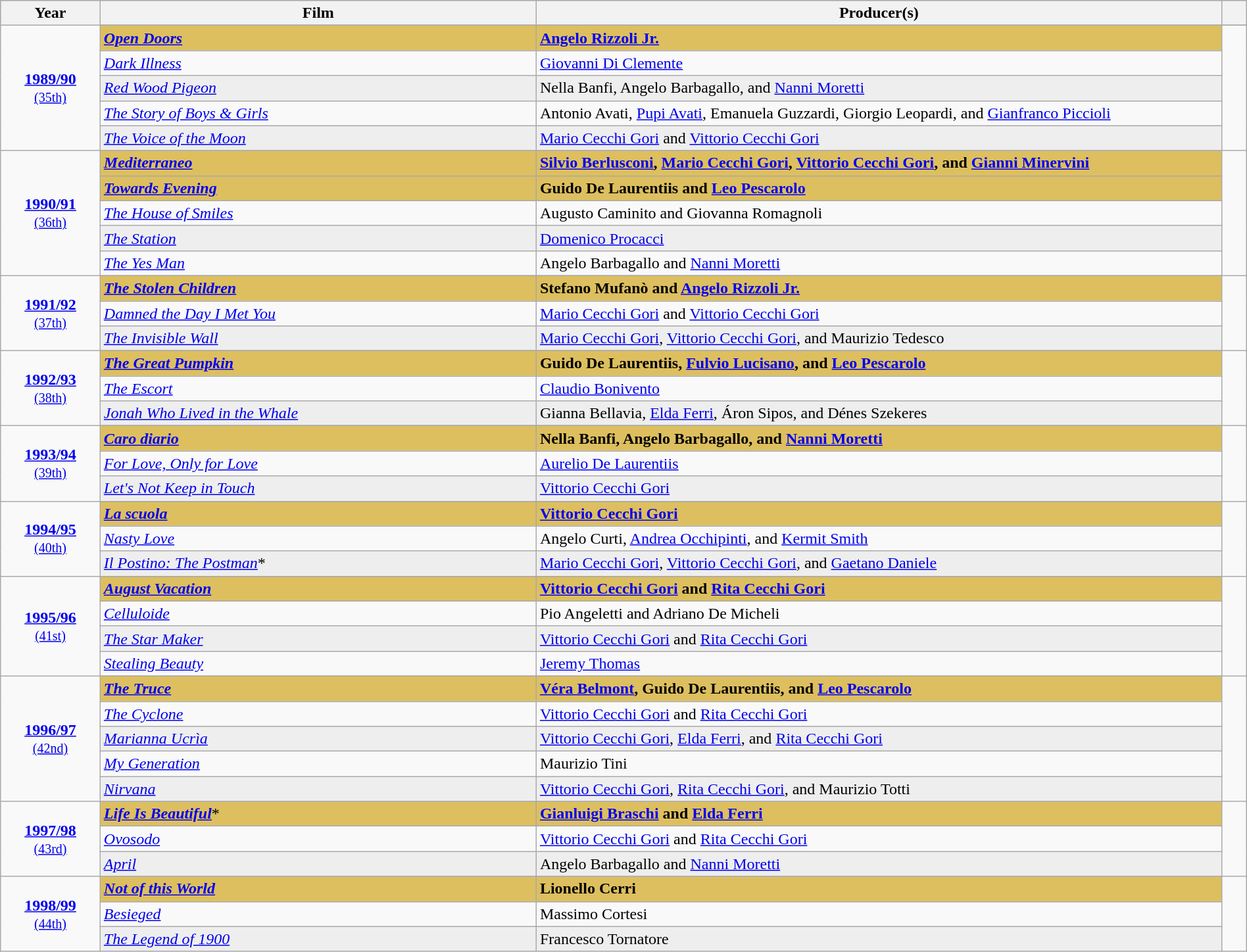<table class="wikitable" style="width:100%">
<tr bgcolor="#bebebe">
<th width="8%">Year</th>
<th width="35%">Film</th>
<th width="55%">Producer(s)</th>
<th width="2%" class="unstable"></th>
</tr>
<tr>
<td rowspan=6 style="text-align:center"><strong><a href='#'>1989/90</a></strong><br><small><a href='#'>(35th)</a></small></td>
</tr>
<tr>
<td style="background:#DDBF5F"><strong><em><a href='#'>Open Doors</a></em></strong></td>
<td style="background:#DDBF5F"><strong><a href='#'>Angelo Rizzoli Jr.</a></strong></td>
<td rowspan=6 style="text-align:center"></td>
</tr>
<tr>
<td><em><a href='#'>Dark Illness</a></em></td>
<td><a href='#'>Giovanni Di Clemente</a></td>
</tr>
<tr style="background:#eee;">
<td><em><a href='#'>Red Wood Pigeon</a></em></td>
<td>Nella Banfi, Angelo Barbagallo, and <a href='#'>Nanni Moretti</a></td>
</tr>
<tr>
<td><em><a href='#'>The Story of Boys & Girls</a></em></td>
<td>Antonio Avati, <a href='#'>Pupi Avati</a>, Emanuela Guzzardi, Giorgio Leopardi, and <a href='#'>Gianfranco Piccioli</a></td>
</tr>
<tr style="background:#eee;">
<td><em><a href='#'>The Voice of the Moon</a></em></td>
<td><a href='#'>Mario Cecchi Gori</a> and <a href='#'>Vittorio Cecchi Gori</a></td>
</tr>
<tr>
<td rowspan=6 style="text-align:center"><strong><a href='#'>1990/91</a></strong><br><small><a href='#'>(36th)</a></small></td>
</tr>
<tr>
<td style="background:#DDBF5F"><strong><em><a href='#'>Mediterraneo</a></em></strong></td>
<td style="background:#DDBF5F"><strong><a href='#'>Silvio Berlusconi</a>, <a href='#'>Mario Cecchi Gori</a>, <a href='#'>Vittorio Cecchi Gori</a>, and <a href='#'>Gianni Minervini</a></strong></td>
<td rowspan=6 style="text-align:center"></td>
</tr>
<tr>
<td style="background:#DDBF5F"><strong><em><a href='#'>Towards Evening</a></em></strong></td>
<td style="background:#DDBF5F"><strong>Guido De Laurentiis and <a href='#'>Leo Pescarolo</a></strong></td>
</tr>
<tr>
<td><em><a href='#'>The House of Smiles</a></em></td>
<td>Augusto Caminito and Giovanna Romagnoli</td>
</tr>
<tr style="background:#eee;">
<td><em><a href='#'>The Station</a></em></td>
<td><a href='#'>Domenico Procacci</a></td>
</tr>
<tr>
<td><em><a href='#'>The Yes Man</a></em></td>
<td>Angelo Barbagallo and <a href='#'>Nanni Moretti</a></td>
</tr>
<tr>
<td rowspan=4 style="text-align:center"><strong><a href='#'>1991/92</a></strong><br><small><a href='#'>(37th)</a></small></td>
</tr>
<tr>
<td style="background:#DDBF5F"><strong><em><a href='#'>The Stolen Children</a></em></strong></td>
<td style="background:#DDBF5F"><strong>Stefano Mufanò and <a href='#'>Angelo Rizzoli Jr.</a></strong></td>
<td rowspan=4 style="text-align:center"></td>
</tr>
<tr>
<td><em><a href='#'>Damned the Day I Met You</a></em></td>
<td><a href='#'>Mario Cecchi Gori</a> and <a href='#'>Vittorio Cecchi Gori</a></td>
</tr>
<tr style="background:#eee;">
<td><em><a href='#'>The Invisible Wall</a></em></td>
<td><a href='#'>Mario Cecchi Gori</a>, <a href='#'>Vittorio Cecchi Gori</a>, and Maurizio Tedesco</td>
</tr>
<tr>
<td rowspan=4 style="text-align:center"><strong><a href='#'>1992/93</a></strong><br><small><a href='#'>(38th)</a></small></td>
</tr>
<tr>
<td style="background:#DDBF5F"><strong><em><a href='#'>The Great Pumpkin</a></em></strong></td>
<td style="background:#DDBF5F"><strong>Guido De Laurentiis, <a href='#'>Fulvio Lucisano</a>, and <a href='#'>Leo Pescarolo</a></strong></td>
<td rowspan=4 style="text-align:center"></td>
</tr>
<tr>
<td><em><a href='#'>The Escort</a></em></td>
<td><a href='#'>Claudio Bonivento</a></td>
</tr>
<tr style="background:#eee;">
<td><em><a href='#'>Jonah Who Lived in the Whale</a></em></td>
<td>Gianna Bellavia, <a href='#'>Elda Ferri</a>, Áron Sipos, and Dénes Szekeres</td>
</tr>
<tr>
<td rowspan=4 style="text-align:center"><strong><a href='#'>1993/94</a></strong><br><small><a href='#'>(39th)</a></small></td>
</tr>
<tr>
<td style="background:#DDBF5F"><strong><em><a href='#'>Caro diario</a></em></strong></td>
<td style="background:#DDBF5F"><strong>Nella Banfi, Angelo Barbagallo, and <a href='#'>Nanni Moretti</a></strong></td>
<td rowspan=4 style="text-align:center"></td>
</tr>
<tr>
<td><em><a href='#'>For Love, Only for Love</a></em></td>
<td><a href='#'>Aurelio De Laurentiis</a></td>
</tr>
<tr style="background:#eee;">
<td><em><a href='#'>Let's Not Keep in Touch</a></em></td>
<td><a href='#'>Vittorio Cecchi Gori</a></td>
</tr>
<tr>
<td rowspan=4 style="text-align:center"><strong><a href='#'>1994/95</a></strong><br><small><a href='#'>(40th)</a></small></td>
</tr>
<tr>
<td style="background:#DDBF5F"><strong><em><a href='#'>La scuola</a></em></strong></td>
<td style="background:#DDBF5F"><strong><a href='#'>Vittorio Cecchi Gori</a></strong></td>
<td rowspan=4 style="text-align:center"></td>
</tr>
<tr>
<td><em><a href='#'>Nasty Love</a></em></td>
<td>Angelo Curti, <a href='#'>Andrea Occhipinti</a>, and <a href='#'>Kermit Smith</a></td>
</tr>
<tr style="background:#eee;">
<td><em><a href='#'>Il Postino: The Postman</a></em>*</td>
<td><a href='#'>Mario Cecchi Gori</a>, <a href='#'>Vittorio Cecchi Gori</a>, and <a href='#'>Gaetano Daniele</a></td>
</tr>
<tr>
<td rowspan=5 style="text-align:center"><strong><a href='#'>1995/96</a></strong><br><small><a href='#'>(41st)</a></small></td>
</tr>
<tr>
<td style="background:#DDBF5F"><strong><em><a href='#'>August Vacation</a></em></strong></td>
<td style="background:#DDBF5F"><strong><a href='#'>Vittorio Cecchi Gori</a> and <a href='#'>Rita Cecchi Gori</a></strong></td>
<td rowspan=5 style="text-align:center"></td>
</tr>
<tr>
<td><em><a href='#'>Celluloide</a></em></td>
<td>Pio Angeletti and Adriano De Micheli</td>
</tr>
<tr style="background:#eee;">
<td><em><a href='#'>The Star Maker</a></em></td>
<td><a href='#'>Vittorio Cecchi Gori</a> and <a href='#'>Rita Cecchi Gori</a></td>
</tr>
<tr>
<td><em><a href='#'>Stealing Beauty</a></em></td>
<td><a href='#'>Jeremy Thomas</a></td>
</tr>
<tr>
<td rowspan=6 style="text-align:center"><strong><a href='#'>1996/97</a></strong><br><small><a href='#'>(42nd)</a></small></td>
</tr>
<tr>
<td style="background:#DDBF5F"><strong><em><a href='#'>The Truce</a></em></strong></td>
<td style="background:#DDBF5F"><strong><a href='#'>Véra Belmont</a>, Guido De Laurentiis, and <a href='#'>Leo Pescarolo</a></strong></td>
<td rowspan=6 style="text-align:center"></td>
</tr>
<tr>
<td><em><a href='#'>The Cyclone</a></em></td>
<td><a href='#'>Vittorio Cecchi Gori</a> and <a href='#'>Rita Cecchi Gori</a></td>
</tr>
<tr style="background:#eee;">
<td><em><a href='#'>Marianna Ucrìa</a></em></td>
<td><a href='#'>Vittorio Cecchi Gori</a>, <a href='#'>Elda Ferri</a>, and <a href='#'>Rita Cecchi Gori</a></td>
</tr>
<tr>
<td><em><a href='#'>My Generation</a></em></td>
<td>Maurizio Tini</td>
</tr>
<tr style="background:#eee;">
<td><em><a href='#'>Nirvana</a></em></td>
<td><a href='#'>Vittorio Cecchi Gori</a>, <a href='#'>Rita Cecchi Gori</a>, and Maurizio Totti</td>
</tr>
<tr>
<td rowspan=4 style="text-align:center"><strong><a href='#'>1997/98</a></strong><br><small><a href='#'>(43rd)</a></small></td>
</tr>
<tr>
<td style="background:#DDBF5F"><strong><em><a href='#'>Life Is Beautiful</a></em></strong>*</td>
<td style="background:#DDBF5F"><strong><a href='#'>Gianluigi Braschi</a> and <a href='#'>Elda Ferri</a></strong></td>
<td rowspan=4 style="text-align:center"></td>
</tr>
<tr>
<td><em><a href='#'>Ovosodo</a></em></td>
<td><a href='#'>Vittorio Cecchi Gori</a> and <a href='#'>Rita Cecchi Gori</a></td>
</tr>
<tr style="background:#eee;">
<td><em><a href='#'>April</a></em></td>
<td>Angelo Barbagallo and <a href='#'>Nanni Moretti</a></td>
</tr>
<tr>
<td rowspan=4 style="text-align:center"><strong><a href='#'>1998/99</a></strong><br><small><a href='#'>(44th)</a></small></td>
</tr>
<tr>
<td style="background:#DDBF5F"><strong><em><a href='#'>Not of this World</a></em></strong></td>
<td style="background:#DDBF5F"><strong>Lionello Cerri</strong></td>
<td rowspan=4 style="text-align:center"></td>
</tr>
<tr>
<td><em><a href='#'>Besieged</a></em></td>
<td>Massimo Cortesi</td>
</tr>
<tr style="background:#eee;">
<td><em><a href='#'>The Legend of 1900</a></em></td>
<td>Francesco Tornatore</td>
</tr>
</table>
